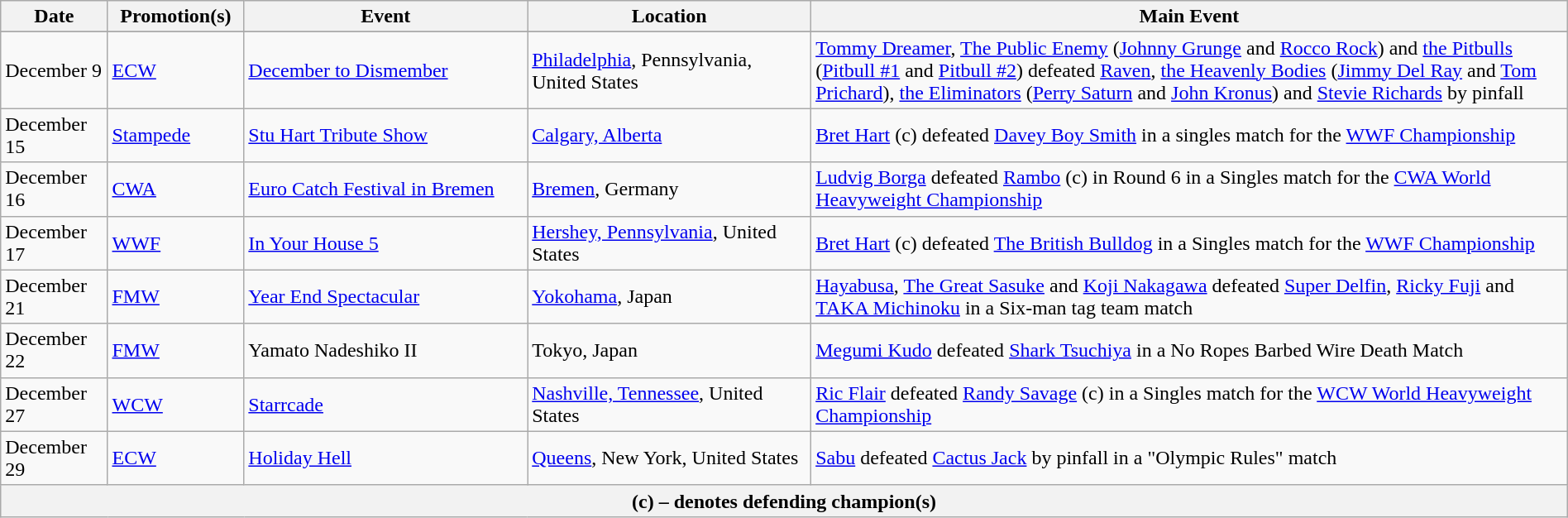<table class="wikitable" style="width:100%;">
<tr>
<th width="5%">Date</th>
<th width="5%">Promotion(s)</th>
<th style="width:15%;">Event</th>
<th style="width:15%;">Location</th>
<th style="width:40%;">Main Event</th>
</tr>
<tr style="width:20%;" |Notes>
</tr>
<tr>
<td>December 9</td>
<td><a href='#'>ECW</a></td>
<td><a href='#'>December to Dismember</a></td>
<td><a href='#'>Philadelphia</a>, Pennsylvania, United States</td>
<td><a href='#'>Tommy Dreamer</a>, <a href='#'>The Public Enemy</a> (<a href='#'>Johnny Grunge</a> and <a href='#'>Rocco Rock</a>) and <a href='#'>the Pitbulls</a> (<a href='#'>Pitbull #1</a> and <a href='#'>Pitbull #2</a>) defeated <a href='#'>Raven</a>, <a href='#'>the Heavenly Bodies</a> (<a href='#'>Jimmy Del Ray</a> and <a href='#'>Tom Prichard</a>), <a href='#'>the Eliminators</a> (<a href='#'>Perry Saturn</a> and <a href='#'>John Kronus</a>) and <a href='#'>Stevie Richards</a> by pinfall</td>
</tr>
<tr>
<td>December 15</td>
<td><a href='#'>Stampede</a></td>
<td><a href='#'>Stu Hart Tribute Show</a></td>
<td><a href='#'>Calgary, Alberta</a></td>
<td><a href='#'>Bret Hart</a> (c) defeated <a href='#'>Davey Boy Smith</a> in a singles match for the <a href='#'>WWF Championship</a></td>
</tr>
<tr>
<td>December 16</td>
<td><a href='#'>CWA</a></td>
<td><a href='#'>Euro Catch Festival in Bremen</a></td>
<td><a href='#'>Bremen</a>, Germany</td>
<td><a href='#'>Ludvig Borga</a> defeated <a href='#'>Rambo</a> (c) in Round 6 in a Singles match for the <a href='#'>CWA World Heavyweight Championship</a></td>
</tr>
<tr>
<td>December 17</td>
<td><a href='#'>WWF</a></td>
<td><a href='#'>In Your House 5</a></td>
<td><a href='#'>Hershey, Pennsylvania</a>, United States</td>
<td><a href='#'>Bret Hart</a> (c) defeated <a href='#'>The British Bulldog</a> in a Singles match for the <a href='#'>WWF Championship</a></td>
</tr>
<tr>
<td>December 21</td>
<td><a href='#'>FMW</a></td>
<td><a href='#'>Year End Spectacular</a></td>
<td><a href='#'>Yokohama</a>, Japan</td>
<td><a href='#'>Hayabusa</a>, <a href='#'>The Great Sasuke</a> and <a href='#'>Koji Nakagawa</a> defeated <a href='#'>Super Delfin</a>, <a href='#'>Ricky Fuji</a> and <a href='#'>TAKA Michinoku</a> in a Six-man tag team match</td>
</tr>
<tr>
<td>December 22</td>
<td><a href='#'>FMW</a></td>
<td>Yamato Nadeshiko II</td>
<td>Tokyo, Japan</td>
<td><a href='#'>Megumi Kudo</a> defeated <a href='#'>Shark Tsuchiya</a> in a No Ropes Barbed Wire Death Match</td>
</tr>
<tr>
<td>December 27</td>
<td><a href='#'>WCW</a></td>
<td><a href='#'>Starrcade</a></td>
<td><a href='#'>Nashville, Tennessee</a>, United States</td>
<td><a href='#'>Ric Flair</a> defeated <a href='#'>Randy Savage</a> (c) in a Singles match for the <a href='#'>WCW World Heavyweight Championship</a></td>
</tr>
<tr>
<td>December 29</td>
<td><a href='#'>ECW</a></td>
<td><a href='#'>Holiday Hell</a></td>
<td><a href='#'>Queens</a>, New York, United States</td>
<td><a href='#'>Sabu</a> defeated <a href='#'>Cactus Jack</a> by pinfall in a "Olympic Rules" match</td>
</tr>
<tr>
<th colspan="6">(c) – denotes defending champion(s)</th>
</tr>
</table>
